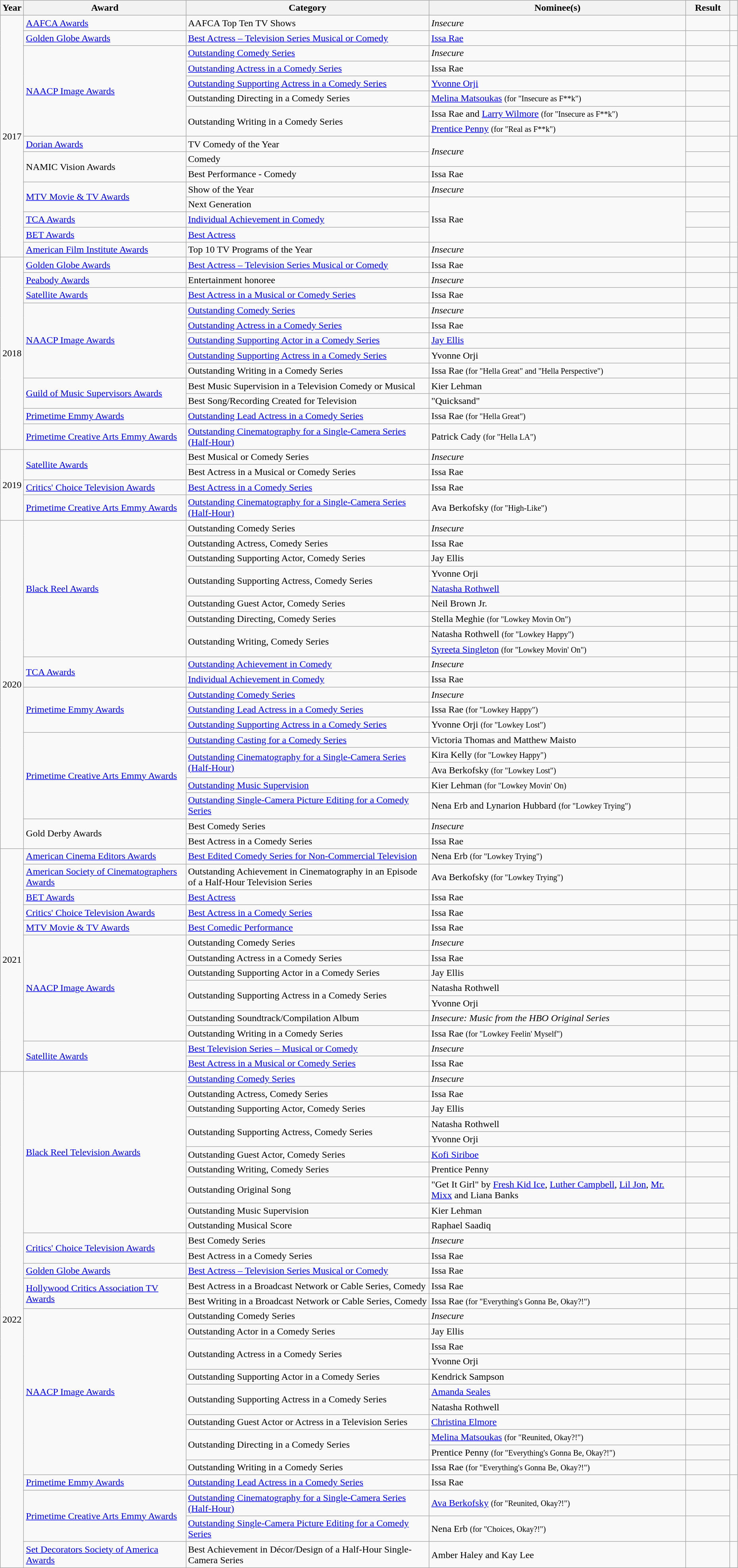<table class="wikitable sortable" style="width:98%">
<tr>
<th scope="col" style="width:3%;">Year</th>
<th scope="col" style="width:22%;">Award</th>
<th scope="col" style="width:33%;">Category</th>
<th>Nominee(s)</th>
<th scope="col" style="width:6%;">Result</th>
<th scope="col" class="unsortable" style="width:1%;"></th>
</tr>
<tr>
<td rowspan="16" style="text-align:center;">2017</td>
<td><a href='#'>AAFCA Awards</a></td>
<td>AAFCA Top Ten TV Shows</td>
<td><em>Insecure</em></td>
<td></td>
<td style="text-align:center;"></td>
</tr>
<tr>
<td><a href='#'>Golden Globe Awards</a></td>
<td><a href='#'>Best Actress – Television Series Musical or Comedy</a></td>
<td><a href='#'>Issa Rae</a></td>
<td></td>
<td style="text-align:center;"></td>
</tr>
<tr>
<td rowspan="6"><a href='#'>NAACP Image Awards</a></td>
<td><a href='#'>Outstanding Comedy Series</a></td>
<td><em>Insecure</em></td>
<td></td>
<td style="text-align:center;" rowspan="6"></td>
</tr>
<tr>
<td><a href='#'>Outstanding Actress in a Comedy Series</a></td>
<td>Issa Rae</td>
<td></td>
</tr>
<tr>
<td><a href='#'>Outstanding Supporting Actress in a Comedy Series</a></td>
<td><a href='#'>Yvonne Orji</a></td>
<td></td>
</tr>
<tr>
<td>Outstanding Directing in a Comedy Series</td>
<td><a href='#'>Melina Matsoukas</a> <small>(for "Insecure as F**k")</small></td>
<td></td>
</tr>
<tr>
<td rowspan="2">Outstanding Writing in a Comedy Series</td>
<td>Issa Rae and <a href='#'>Larry Wilmore</a> <small>(for "Insecure as F**k")</small></td>
<td></td>
</tr>
<tr>
<td><a href='#'>Prentice Penny</a> <small>(for "Real as F**k")</small></td>
<td></td>
</tr>
<tr>
<td><a href='#'>Dorian Awards</a></td>
<td>TV Comedy of the Year</td>
<td rowspan="2"><em>Insecure</em></td>
<td></td>
<td rowspan="7" style="text-align:center;"></td>
</tr>
<tr>
<td rowspan="2">NAMIC Vision Awards</td>
<td>Comedy</td>
<td></td>
</tr>
<tr>
<td>Best Performance - Comedy</td>
<td>Issa Rae</td>
<td></td>
</tr>
<tr>
<td rowspan="2"><a href='#'>MTV Movie & TV Awards</a></td>
<td>Show of the Year</td>
<td><em>Insecure</em></td>
<td></td>
</tr>
<tr>
<td>Next Generation</td>
<td rowspan="3">Issa Rae</td>
<td></td>
</tr>
<tr>
<td><a href='#'>TCA Awards</a></td>
<td><a href='#'>Individual Achievement in Comedy</a></td>
<td></td>
</tr>
<tr>
<td><a href='#'>BET Awards</a></td>
<td><a href='#'>Best Actress</a></td>
<td></td>
</tr>
<tr>
<td><a href='#'>American Film Institute Awards</a></td>
<td>Top 10 TV Programs of the Year</td>
<td><em>Insecure</em></td>
<td></td>
<td style="text-align:center;"></td>
</tr>
<tr>
<td rowspan="12" style="text-align:center;">2018</td>
<td><a href='#'>Golden Globe Awards</a></td>
<td><a href='#'>Best Actress – Television Series Musical or Comedy</a></td>
<td>Issa Rae</td>
<td></td>
<td></td>
</tr>
<tr>
<td><a href='#'>Peabody Awards</a></td>
<td>Entertainment honoree</td>
<td><em>Insecure</em></td>
<td></td>
<td style="text-align:center;"></td>
</tr>
<tr>
<td><a href='#'>Satellite Awards</a></td>
<td><a href='#'>Best Actress in a Musical or Comedy Series</a></td>
<td>Issa Rae</td>
<td></td>
<td style="text-align:center;"></td>
</tr>
<tr>
<td rowspan="5"><a href='#'>NAACP Image Awards</a></td>
<td><a href='#'>Outstanding Comedy Series</a></td>
<td><em>Insecure</em></td>
<td></td>
<td style="text-align:center;" rowspan="5"></td>
</tr>
<tr>
<td><a href='#'>Outstanding Actress in a Comedy Series</a></td>
<td>Issa Rae</td>
<td></td>
</tr>
<tr>
<td><a href='#'>Outstanding Supporting Actor in a Comedy Series</a></td>
<td><a href='#'>Jay Ellis</a></td>
<td></td>
</tr>
<tr>
<td><a href='#'>Outstanding Supporting Actress in a Comedy Series</a></td>
<td>Yvonne Orji</td>
<td></td>
</tr>
<tr>
<td>Outstanding Writing in a Comedy Series</td>
<td>Issa Rae <small>(for "Hella Great" and "Hella Perspective")</small></td>
<td></td>
</tr>
<tr>
<td rowspan="2"><a href='#'>Guild of Music Supervisors Awards</a></td>
<td>Best Music Supervision in a Television Comedy or Musical</td>
<td>Kier Lehman</td>
<td></td>
<td style="text-align:center;" rowspan="2"></td>
</tr>
<tr>
<td>Best Song/Recording Created for Television</td>
<td>"Quicksand"</td>
<td></td>
</tr>
<tr>
<td><a href='#'>Primetime Emmy Awards</a></td>
<td><a href='#'>Outstanding Lead Actress in a Comedy Series</a></td>
<td>Issa Rae <small>(for "Hella Great")</small></td>
<td></td>
<td rowspan="2"></td>
</tr>
<tr>
<td><a href='#'>Primetime Creative Arts Emmy Awards</a></td>
<td><a href='#'>Outstanding Cinematography for a Single-Camera Series (Half-Hour)</a></td>
<td>Patrick Cady <small>(for "Hella LA")</small></td>
<td></td>
</tr>
<tr>
<td rowspan="4" style="text-align:center;">2019</td>
<td rowspan="2"><a href='#'>Satellite Awards</a></td>
<td>Best Musical or Comedy Series</td>
<td><em>Insecure</em></td>
<td></td>
<td rowspan="2" style="text-align:center;"></td>
</tr>
<tr>
<td>Best Actress in a Musical or Comedy Series</td>
<td>Issa Rae</td>
<td></td>
</tr>
<tr>
<td><a href='#'>Critics' Choice Television Awards</a></td>
<td><a href='#'>Best Actress in a Comedy Series</a></td>
<td>Issa Rae</td>
<td></td>
<td style="text-align:center;"></td>
</tr>
<tr>
<td><a href='#'>Primetime Creative Arts Emmy Awards</a></td>
<td><a href='#'>Outstanding Cinematography for a Single-Camera Series (Half-Hour)</a></td>
<td>Ava Berkofsky <small>(for "High-Like")</small></td>
<td></td>
<td></td>
</tr>
<tr>
<td rowspan="21" style="text-align:center;">2020</td>
<td rowspan="9"><a href='#'>Black Reel Awards</a></td>
<td>Outstanding Comedy Series</td>
<td><em>Insecure</em></td>
<td></td>
<td></td>
</tr>
<tr>
<td>Outstanding Actress, Comedy Series</td>
<td>Issa Rae</td>
<td></td>
<td></td>
</tr>
<tr>
<td>Outstanding Supporting Actor, Comedy Series</td>
<td>Jay Ellis</td>
<td></td>
<td></td>
</tr>
<tr>
<td rowspan="2">Outstanding Supporting Actress, Comedy Series</td>
<td>Yvonne Orji</td>
<td></td>
<td></td>
</tr>
<tr>
<td><a href='#'>Natasha Rothwell</a></td>
<td></td>
<td></td>
</tr>
<tr>
<td>Outstanding Guest Actor, Comedy Series</td>
<td>Neil Brown Jr.</td>
<td></td>
<td></td>
</tr>
<tr>
<td>Outstanding Directing, Comedy Series</td>
<td>Stella Meghie <small>(for "Lowkey Movin On")</small></td>
<td></td>
<td></td>
</tr>
<tr>
<td rowspan="2">Outstanding Writing, Comedy Series</td>
<td>Natasha Rothwell <small>(for "Lowkey Happy")</small></td>
<td></td>
<td></td>
</tr>
<tr>
<td><a href='#'>Syreeta Singleton</a> <small>(for "Lowkey Movin' On")</small></td>
<td></td>
<td></td>
</tr>
<tr>
<td rowspan="2"><a href='#'>TCA Awards</a></td>
<td><a href='#'>Outstanding Achievement in Comedy</a></td>
<td><em>Insecure</em></td>
<td></td>
<td></td>
</tr>
<tr>
<td><a href='#'>Individual Achievement in Comedy</a></td>
<td>Issa Rae</td>
<td></td>
<td></td>
</tr>
<tr>
<td rowspan="3"><a href='#'>Primetime Emmy Awards</a></td>
<td><a href='#'>Outstanding Comedy Series</a></td>
<td><em>Insecure</em></td>
<td></td>
<td rowspan="8"></td>
</tr>
<tr>
<td><a href='#'>Outstanding Lead Actress in a Comedy Series</a></td>
<td>Issa Rae <small>(for "Lowkey Happy")</small></td>
<td></td>
</tr>
<tr>
<td><a href='#'>Outstanding Supporting Actress in a Comedy Series</a></td>
<td>Yvonne Orji <small>(for "Lowkey Lost")</small></td>
<td></td>
</tr>
<tr>
<td rowspan="5"><a href='#'>Primetime Creative Arts Emmy Awards</a></td>
<td><a href='#'>Outstanding Casting for a Comedy Series</a></td>
<td>Victoria Thomas and Matthew Maisto</td>
<td></td>
</tr>
<tr>
<td rowspan="2"><a href='#'>Outstanding Cinematography for a Single-Camera Series (Half-Hour)</a></td>
<td>Kira Kelly <small>(for "Lowkey Happy")</small></td>
<td></td>
</tr>
<tr>
<td>Ava Berkofsky <small>(for "Lowkey Lost")</small></td>
<td></td>
</tr>
<tr>
<td><a href='#'>Outstanding Music Supervision</a></td>
<td>Kier Lehman <small>(for "Lowkey Movin' On)</small></td>
<td></td>
</tr>
<tr>
<td><a href='#'>Outstanding Single-Camera Picture Editing for a Comedy Series</a></td>
<td>Nena Erb and Lynarion Hubbard <small>(for "Lowkey Trying")</small></td>
<td></td>
</tr>
<tr>
<td rowspan="2">Gold Derby Awards</td>
<td>Best Comedy Series</td>
<td><em>Insecure</em></td>
<td></td>
<td rowspan="2"></td>
</tr>
<tr>
<td>Best Actress in a Comedy Series</td>
<td>Issa Rae</td>
<td></td>
</tr>
<tr>
<td rowspan="14" style="text-align:center;">2021</td>
<td><a href='#'>American Cinema Editors Awards</a></td>
<td><a href='#'>Best Edited Comedy Series for Non-Commercial Television</a></td>
<td>Nena Erb <small>(for "Lowkey Trying")</small></td>
<td></td>
<td></td>
</tr>
<tr>
<td><a href='#'>American Society of Cinematographers Awards</a></td>
<td>Outstanding Achievement in Cinematography in an Episode of a Half-Hour Television Series</td>
<td>Ava Berkofsky <small>(for "Lowkey Trying")</small></td>
<td></td>
<td></td>
</tr>
<tr>
<td><a href='#'>BET Awards</a></td>
<td><a href='#'>Best Actress</a></td>
<td>Issa Rae</td>
<td></td>
<td></td>
</tr>
<tr>
<td><a href='#'>Critics' Choice Television Awards</a></td>
<td><a href='#'>Best Actress in a Comedy Series</a></td>
<td>Issa Rae</td>
<td></td>
<td></td>
</tr>
<tr>
<td><a href='#'>MTV Movie & TV Awards</a></td>
<td><a href='#'>Best Comedic Performance</a></td>
<td>Issa Rae</td>
<td></td>
<td></td>
</tr>
<tr>
<td rowspan="7"><a href='#'>NAACP Image Awards</a></td>
<td>Outstanding Comedy Series</td>
<td><em>Insecure</em></td>
<td></td>
<td rowspan="7"></td>
</tr>
<tr>
<td>Outstanding Actress in a Comedy Series</td>
<td>Issa Rae</td>
<td></td>
</tr>
<tr>
<td>Outstanding Supporting Actor in a Comedy Series</td>
<td>Jay Ellis</td>
<td></td>
</tr>
<tr>
<td rowspan="2">Outstanding Supporting Actress in a Comedy Series</td>
<td>Natasha Rothwell</td>
<td></td>
</tr>
<tr>
<td>Yvonne Orji</td>
<td></td>
</tr>
<tr>
<td>Outstanding Soundtrack/Compilation Album</td>
<td><em>Insecure: Music from the HBO Original Series</em></td>
<td></td>
</tr>
<tr>
<td>Outstanding Writing in a Comedy Series</td>
<td>Issa Rae <small>(for "Lowkey Feelin' Myself")</small></td>
<td></td>
</tr>
<tr>
<td rowspan="2"><a href='#'>Satellite Awards</a></td>
<td><a href='#'>Best Television Series – Musical or Comedy</a></td>
<td><em>Insecure</em></td>
<td></td>
<td rowspan="2"></td>
</tr>
<tr>
<td><a href='#'>Best Actress in a Musical or Comedy Series</a></td>
<td>Issa Rae</td>
<td></td>
</tr>
<tr>
<td rowspan="30" style="text-align:center;">2022</td>
<td rowspan="10"><a href='#'>Black Reel Television Awards</a></td>
<td><a href='#'>Outstanding Comedy Series</a></td>
<td><em>Insecure</em></td>
<td></td>
<td rowspan="10"></td>
</tr>
<tr>
<td>Outstanding Actress, Comedy Series</td>
<td>Issa Rae</td>
<td></td>
</tr>
<tr>
<td>Outstanding Supporting Actor, Comedy Series</td>
<td>Jay Ellis</td>
<td></td>
</tr>
<tr>
<td rowspan="2">Outstanding Supporting Actress, Comedy Series</td>
<td>Natasha Rothwell</td>
<td></td>
</tr>
<tr>
<td>Yvonne Orji</td>
<td></td>
</tr>
<tr>
<td>Outstanding Guest Actor, Comedy Series</td>
<td><a href='#'>Kofi Siriboe</a></td>
<td></td>
</tr>
<tr>
<td>Outstanding Writing, Comedy Series</td>
<td>Prentice Penny </td>
<td></td>
</tr>
<tr>
<td>Outstanding Original Song</td>
<td>"Get It Girl" by <a href='#'>Fresh Kid Ice</a>, <a href='#'>Luther Campbell</a>, <a href='#'>Lil Jon</a>, <a href='#'>Mr. Mixx</a> and Liana Banks</td>
<td></td>
</tr>
<tr>
<td>Outstanding Music Supervision</td>
<td>Kier Lehman</td>
<td></td>
</tr>
<tr>
<td>Outstanding Musical Score</td>
<td>Raphael Saadiq</td>
<td></td>
</tr>
<tr>
<td rowspan="2"><a href='#'>Critics' Choice Television Awards</a></td>
<td>Best Comedy Series</td>
<td><em>Insecure</em></td>
<td></td>
<td rowspan="2"></td>
</tr>
<tr>
<td>Best Actress in a Comedy Series</td>
<td>Issa Rae</td>
<td></td>
</tr>
<tr>
<td><a href='#'>Golden Globe Awards</a></td>
<td><a href='#'>Best Actress – Television Series Musical or Comedy</a></td>
<td>Issa Rae</td>
<td></td>
<td style="text-align:center;"></td>
</tr>
<tr>
<td rowspan="2"><a href='#'>Hollywood Critics Association TV Awards</a></td>
<td>Best Actress in a Broadcast Network or Cable Series, Comedy</td>
<td>Issa Rae</td>
<td></td>
<td rowspan="2" align="center"></td>
</tr>
<tr>
<td>Best Writing in a Broadcast Network or Cable Series, Comedy</td>
<td>Issa Rae <small>(for "Everything's Gonna Be, Okay?!")</small></td>
<td></td>
</tr>
<tr>
<td rowspan="11"><a href='#'>NAACP Image Awards</a></td>
<td>Outstanding Comedy Series</td>
<td><em>Insecure</em></td>
<td></td>
<td rowspan="11"></td>
</tr>
<tr>
<td>Outstanding Actor in a Comedy Series</td>
<td>Jay Ellis</td>
<td></td>
</tr>
<tr>
<td rowspan="2">Outstanding Actress in a Comedy Series</td>
<td>Issa Rae</td>
<td></td>
</tr>
<tr>
<td>Yvonne Orji</td>
<td></td>
</tr>
<tr>
<td>Outstanding Supporting Actor in a Comedy Series</td>
<td>Kendrick Sampson</td>
<td></td>
</tr>
<tr>
<td rowspan="2">Outstanding Supporting Actress in a Comedy Series</td>
<td><a href='#'>Amanda Seales</a></td>
<td></td>
</tr>
<tr>
<td>Natasha Rothwell</td>
<td></td>
</tr>
<tr>
<td>Outstanding Guest Actor or Actress in a Television Series</td>
<td><a href='#'>Christina Elmore</a></td>
<td></td>
</tr>
<tr>
<td rowspan="2">Outstanding Directing in a Comedy Series</td>
<td><a href='#'>Melina Matsoukas</a> <small>(for "Reunited, Okay?!")</small></td>
<td></td>
</tr>
<tr>
<td>Prentice Penny <small>(for "Everything's Gonna Be, Okay?!")</small></td>
<td></td>
</tr>
<tr>
<td>Outstanding Writing in a Comedy Series</td>
<td>Issa Rae <small>(for "Everything's Gonna Be, Okay?!")</small></td>
<td></td>
</tr>
<tr>
<td><a href='#'>Primetime Emmy Awards</a></td>
<td><a href='#'>Outstanding Lead Actress in a Comedy Series</a></td>
<td>Issa Rae</td>
<td></td>
<td align="center" rowspan="3"></td>
</tr>
<tr>
<td rowspan="2"><a href='#'>Primetime Creative Arts Emmy Awards</a></td>
<td><a href='#'>Outstanding Cinematography for a Single-Camera Series (Half-Hour)</a></td>
<td><a href='#'>Ava Berkofsky</a> <small>(for "Reunited, Okay?!")</small></td>
<td></td>
</tr>
<tr>
<td><a href='#'>Outstanding Single-Camera Picture Editing for a Comedy Series</a></td>
<td>Nena Erb <small>(for "Choices, Okay?!")</small></td>
<td></td>
</tr>
<tr>
<td><a href='#'>Set Decorators Society of America Awards</a></td>
<td>Best Achievement in Décor/Design of a Half-Hour Single-Camera Series</td>
<td>Amber Haley and Kay Lee</td>
<td></td>
<td></td>
</tr>
</table>
